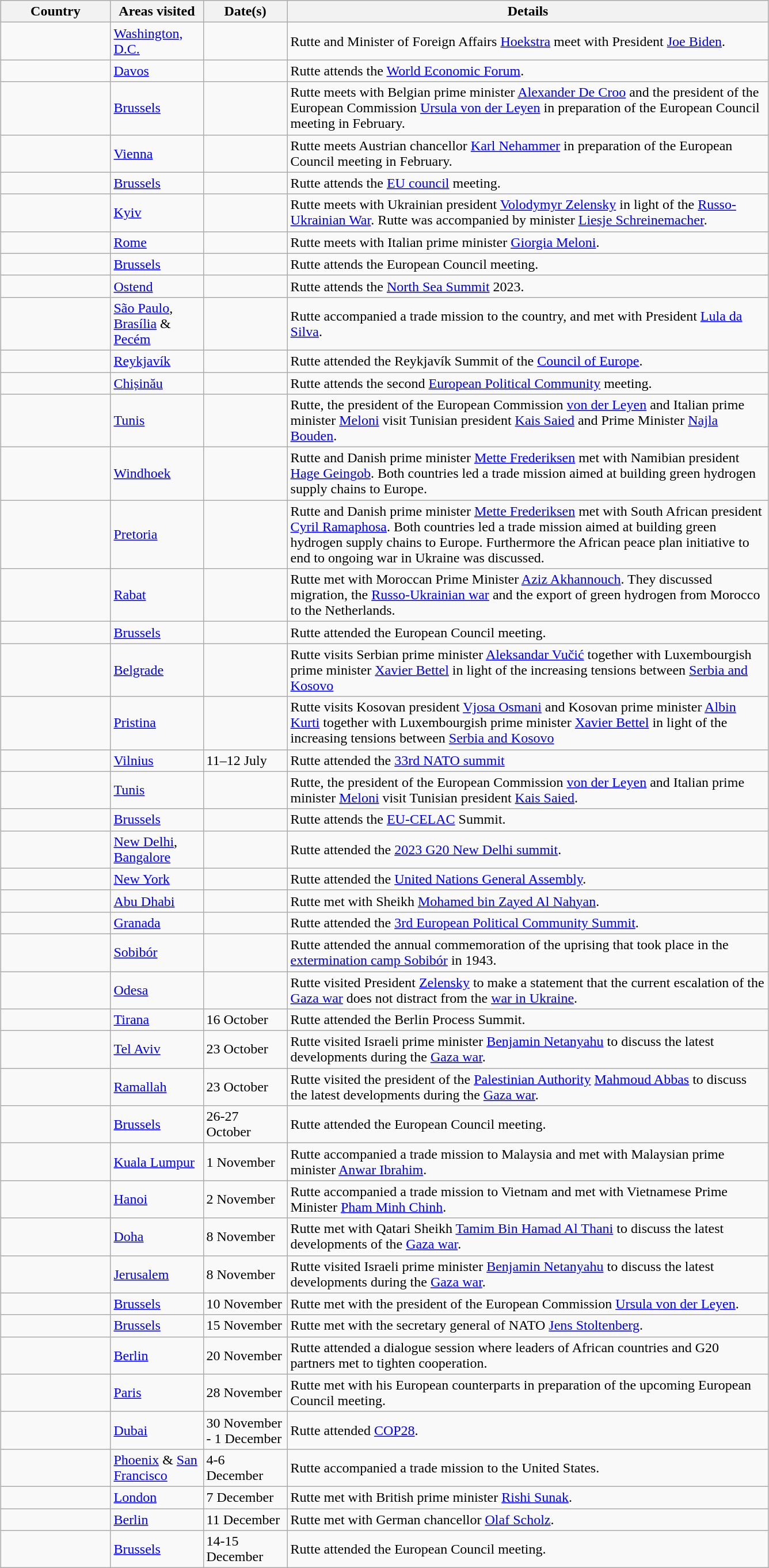<table class="wikitable sortable outercollapse" style="margin: 1em auto 1em auto">
<tr>
<th width=120>Country</th>
<th width=100>Areas visited</th>
<th width=90>Date(s)</th>
<th width=550 class=unsortable>Details</th>
</tr>
<tr>
<td></td>
<td><a href='#'>Washington, D.C.</a></td>
<td></td>
<td>Rutte and Minister of Foreign Affairs <a href='#'>Hoekstra</a> meet with President <a href='#'>Joe Biden</a>.</td>
</tr>
<tr>
<td></td>
<td><a href='#'>Davos</a></td>
<td></td>
<td>Rutte attends the <a href='#'>World Economic Forum</a>.</td>
</tr>
<tr>
<td></td>
<td><a href='#'>Brussels</a></td>
<td></td>
<td>Rutte meets with Belgian prime minister <a href='#'>Alexander De Croo</a> and the president of the European Commission <a href='#'>Ursula von der Leyen</a> in preparation of the European Council meeting in February.</td>
</tr>
<tr>
<td></td>
<td><a href='#'>Vienna</a></td>
<td></td>
<td>Rutte meets Austrian chancellor <a href='#'>Karl Nehammer</a> in preparation of the European Council meeting in February.</td>
</tr>
<tr>
<td></td>
<td><a href='#'>Brussels</a></td>
<td></td>
<td>Rutte attends the <a href='#'>EU council</a> meeting.</td>
</tr>
<tr>
<td></td>
<td><a href='#'>Kyiv</a></td>
<td></td>
<td>Rutte meets with Ukrainian president <a href='#'>Volodymyr Zelensky</a> in light of the <a href='#'>Russo-Ukrainian War</a>. Rutte was accompanied by minister <a href='#'>Liesje Schreinemacher</a>.</td>
</tr>
<tr>
<td></td>
<td><a href='#'>Rome</a></td>
<td></td>
<td>Rutte meets with Italian prime minister <a href='#'>Giorgia Meloni</a>.</td>
</tr>
<tr>
<td></td>
<td><a href='#'>Brussels</a></td>
<td></td>
<td>Rutte attends the European Council meeting.</td>
</tr>
<tr>
<td></td>
<td><a href='#'>Ostend</a></td>
<td></td>
<td>Rutte attends the <a href='#'>North Sea Summit</a> 2023.</td>
</tr>
<tr>
<td></td>
<td><a href='#'>São Paulo</a>, <a href='#'>Brasília</a> & <a href='#'>Pecém</a></td>
<td></td>
<td>Rutte accompanied a trade mission to the country, and met with President <a href='#'>Lula da Silva</a>.</td>
</tr>
<tr>
<td></td>
<td><a href='#'>Reykjavík</a></td>
<td></td>
<td>Rutte attended the Reykjavík Summit of the <a href='#'>Council of Europe</a>.</td>
</tr>
<tr>
<td></td>
<td><a href='#'>Chișinău</a></td>
<td></td>
<td>Rutte attends the second <a href='#'>European Political Community</a> meeting.</td>
</tr>
<tr>
<td></td>
<td><a href='#'>Tunis</a></td>
<td></td>
<td>Rutte, the president of the European Commission <a href='#'>von der Leyen</a> and Italian prime minister <a href='#'>Meloni</a> visit Tunisian president <a href='#'>Kais Saied</a> and Prime Minister <a href='#'>Najla Bouden</a>.</td>
</tr>
<tr>
<td></td>
<td><a href='#'>Windhoek</a></td>
<td></td>
<td>Rutte and Danish prime minister <a href='#'>Mette Frederiksen</a> met with Namibian president <a href='#'>Hage Geingob</a>. Both countries led a trade mission aimed at building green hydrogen supply chains to Europe.</td>
</tr>
<tr>
<td></td>
<td><a href='#'>Pretoria</a></td>
<td></td>
<td>Rutte and Danish prime minister <a href='#'>Mette Frederiksen</a> met with South African president <a href='#'>Cyril Ramaphosa</a>. Both countries led a trade mission aimed at building green hydrogen supply chains to Europe. Furthermore the African peace plan initiative to end to ongoing war in Ukraine was discussed.</td>
</tr>
<tr>
<td></td>
<td><a href='#'>Rabat</a></td>
<td></td>
<td>Rutte met with Moroccan Prime Minister <a href='#'>Aziz Akhannouch</a>. They discussed migration, the <a href='#'>Russo-Ukrainian war</a> and the export of green hydrogen from Morocco to the Netherlands.</td>
</tr>
<tr>
<td></td>
<td><a href='#'>Brussels</a></td>
<td></td>
<td>Rutte attended the European Council meeting.</td>
</tr>
<tr>
<td></td>
<td><a href='#'>Belgrade</a></td>
<td></td>
<td>Rutte visits Serbian prime minister <a href='#'>Aleksandar Vučić</a> together with Luxembourgish prime minister <a href='#'>Xavier Bettel</a> in light of the increasing tensions between <a href='#'>Serbia and Kosovo</a></td>
</tr>
<tr>
<td></td>
<td><a href='#'>Pristina</a></td>
<td></td>
<td>Rutte visits Kosovan president <a href='#'>Vjosa Osmani</a> and Kosovan prime minister <a href='#'>Albin Kurti</a> together with Luxembourgish prime minister <a href='#'>Xavier Bettel</a> in light of the increasing tensions between <a href='#'>Serbia and Kosovo</a></td>
</tr>
<tr>
<td></td>
<td><a href='#'>Vilnius</a></td>
<td>11–12 July</td>
<td>Rutte attended the <a href='#'>33rd NATO summit</a></td>
</tr>
<tr>
<td></td>
<td><a href='#'>Tunis</a></td>
<td></td>
<td>Rutte, the president of the European Commission <a href='#'>von der Leyen</a> and Italian prime minister <a href='#'>Meloni</a> visit Tunisian president <a href='#'>Kais Saied</a>.</td>
</tr>
<tr>
<td></td>
<td><a href='#'>Brussels</a></td>
<td></td>
<td>Rutte attends the <a href='#'>EU-CELAC</a> Summit.</td>
</tr>
<tr>
<td></td>
<td><a href='#'>New Delhi</a>, <a href='#'>Bangalore</a></td>
<td></td>
<td>Rutte attended the <a href='#'>2023 G20 New Delhi summit</a>.</td>
</tr>
<tr>
<td></td>
<td><a href='#'>New York</a></td>
<td></td>
<td>Rutte attended the <a href='#'>United Nations General Assembly</a>.</td>
</tr>
<tr>
<td></td>
<td><a href='#'>Abu Dhabi</a></td>
<td></td>
<td>Rutte met with Sheikh <a href='#'>Mohamed bin Zayed Al Nahyan</a>.</td>
</tr>
<tr>
<td></td>
<td><a href='#'>Granada</a></td>
<td></td>
<td>Rutte attended the <a href='#'>3rd European Political Community Summit</a>.</td>
</tr>
<tr>
<td></td>
<td><a href='#'>Sobibór</a></td>
<td></td>
<td>Rutte attended the annual commemoration of the uprising that took place in the <a href='#'>extermination camp Sobibór</a> in 1943.</td>
</tr>
<tr>
<td></td>
<td><a href='#'>Odesa</a></td>
<td></td>
<td>Rutte visited President <a href='#'>Zelensky</a> to make a statement that the current escalation of the <a href='#'>Gaza war</a> does not distract from the <a href='#'>war in Ukraine</a>.</td>
</tr>
<tr>
<td></td>
<td><a href='#'>Tirana</a></td>
<td>16 October</td>
<td>Rutte attended the Berlin Process Summit.</td>
</tr>
<tr>
<td></td>
<td><a href='#'>Tel Aviv</a></td>
<td>23 October</td>
<td>Rutte visited Israeli prime minister <a href='#'>Benjamin Netanyahu</a> to discuss the latest developments during the <a href='#'>Gaza war</a>.</td>
</tr>
<tr>
<td></td>
<td><a href='#'>Ramallah</a></td>
<td>23 October</td>
<td>Rutte visited the president of the <a href='#'>Palestinian Authority</a> <a href='#'>Mahmoud Abbas</a> to discuss the latest developments during the <a href='#'>Gaza war</a>.</td>
</tr>
<tr>
<td></td>
<td><a href='#'>Brussels</a></td>
<td>26-27 October</td>
<td>Rutte attended the European Council meeting.</td>
</tr>
<tr>
<td></td>
<td><a href='#'>Kuala Lumpur</a></td>
<td>1 November</td>
<td>Rutte accompanied a trade mission to Malaysia and met with Malaysian prime minister <a href='#'>Anwar Ibrahim</a>.</td>
</tr>
<tr>
<td></td>
<td><a href='#'>Hanoi</a></td>
<td>2 November</td>
<td>Rutte accompanied a trade mission to Vietnam and met with Vietnamese Prime Minister <a href='#'>Pham Minh Chinh</a>.</td>
</tr>
<tr>
<td></td>
<td><a href='#'>Doha</a></td>
<td>8 November</td>
<td>Rutte met with Qatari Sheikh <a href='#'>Tamim Bin Hamad Al Thani</a> to discuss the latest developments of the <a href='#'>Gaza war</a>.</td>
</tr>
<tr>
<td></td>
<td><a href='#'>Jerusalem</a></td>
<td>8 November</td>
<td>Rutte visited Israeli prime minister <a href='#'>Benjamin Netanyahu</a> to discuss the latest developments during the <a href='#'>Gaza war</a>.</td>
</tr>
<tr>
<td></td>
<td><a href='#'>Brussels</a></td>
<td>10 November</td>
<td>Rutte met with the president of the European Commission <a href='#'>Ursula von der Leyen</a>.</td>
</tr>
<tr>
<td></td>
<td><a href='#'>Brussels</a></td>
<td>15 November</td>
<td>Rutte met with the secretary general of NATO <a href='#'>Jens Stoltenberg</a>.</td>
</tr>
<tr>
<td></td>
<td><a href='#'>Berlin</a></td>
<td>20 November</td>
<td>Rutte attended a dialogue session where leaders of African countries and G20 partners met to tighten cooperation.</td>
</tr>
<tr>
<td></td>
<td><a href='#'>Paris</a></td>
<td>28 November</td>
<td>Rutte met with his European counterparts in preparation of the upcoming European Council meeting.</td>
</tr>
<tr>
<td></td>
<td><a href='#'>Dubai</a></td>
<td>30 November - 1 December</td>
<td>Rutte attended <a href='#'>COP28</a>.</td>
</tr>
<tr>
<td></td>
<td><a href='#'>Phoenix</a> & <a href='#'>San Francisco</a></td>
<td>4-6 December</td>
<td>Rutte accompanied a trade mission to the United States.</td>
</tr>
<tr>
<td></td>
<td><a href='#'>London</a></td>
<td>7 December</td>
<td>Rutte met with British prime minister <a href='#'>Rishi Sunak</a>.</td>
</tr>
<tr>
<td></td>
<td><a href='#'>Berlin</a></td>
<td>11 December</td>
<td>Rutte met with German chancellor <a href='#'>Olaf Scholz</a>.</td>
</tr>
<tr>
<td></td>
<td><a href='#'>Brussels</a></td>
<td>14-15 December</td>
<td>Rutte attended the European Council meeting.</td>
</tr>
</table>
